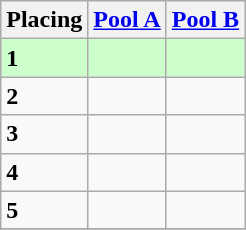<table class=wikitable style="border:1px solid #AAAAAA;">
<tr>
<th>Placing</th>
<th><a href='#'>Pool A</a></th>
<th><a href='#'>Pool B</a></th>
</tr>
<tr style="background: #ccffcc;">
<td><strong>1</strong></td>
<td></td>
<td></td>
</tr>
<tr>
<td><strong>2</strong></td>
<td></td>
<td></td>
</tr>
<tr>
<td><strong>3</strong></td>
<td></td>
<td></td>
</tr>
<tr>
<td><strong>4</strong></td>
<td></td>
<td></td>
</tr>
<tr>
<td><strong>5</strong></td>
<td></td>
<td></td>
</tr>
<tr>
</tr>
</table>
